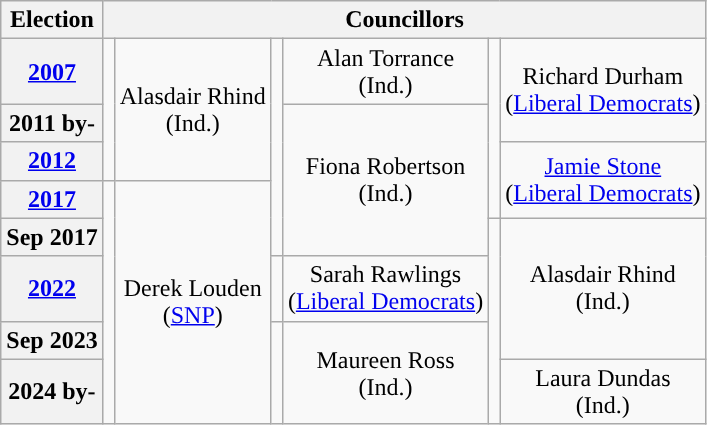<table class="wikitable" style="text-align:center">
<tr>
<th>Election</th>
<th colspan=8>Councillors</th>
</tr>
<tr>
<th><a href='#'>2007</a></th>
<td rowspan=3; style="background-color: "></td>
<td rowspan=3>Alasdair Rhind<br>(Ind.)</td>
<td rowspan=5; style="background-color: "></td>
<td rowspan=1>Alan Torrance<br>(Ind.)</td>
<td rowspan=4; style="background-color: "></td>
<td rowspan=2>Richard Durham<br>(<a href='#'>Liberal Democrats</a>)</td>
</tr>
<tr>
<th>2011 by-</th>
<td rowspan=4>Fiona Robertson<br>(Ind.)</td>
</tr>
<tr>
<th><a href='#'>2012</a></th>
<td rowspan=2><a href='#'>Jamie Stone</a><br>(<a href='#'>Liberal Democrats</a>)</td>
</tr>
<tr>
<th><a href='#'>2017</a></th>
<td rowspan=5; style="background-color: "></td>
<td rowspan=5>Derek Louden<br>(<a href='#'>SNP</a>)</td>
</tr>
<tr>
<th>Sep 2017</th>
<td rowspan=4; style="background-color: "></td>
<td rowspan=3>Alasdair Rhind<br>(Ind.)</td>
</tr>
<tr>
<th><a href='#'>2022</a></th>
<td rowspan=1; style="background-color: "></td>
<td rowspan=1>Sarah Rawlings<br>(<a href='#'>Liberal Democrats</a>)</td>
</tr>
<tr>
<th>Sep 2023</th>
<td rowspan=2; style="background-color: "></td>
<td rowspan=2>Maureen Ross<br>(Ind.)</td>
</tr>
<tr>
<th>2024 by-</th>
<td>Laura Dundas<br>(Ind.)</td>
</tr>
</table>
